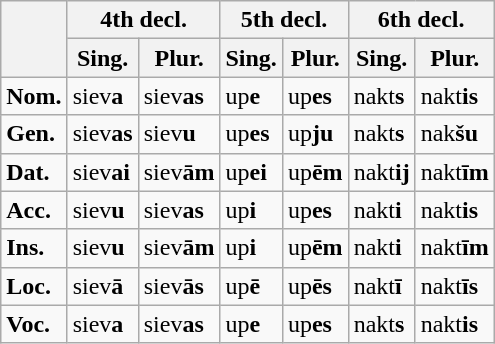<table class="wikitable">
<tr>
<th rowspan="2"></th>
<th colspan="2">4th decl.</th>
<th colspan="2">5th decl.</th>
<th colspan="2">6th decl.</th>
</tr>
<tr>
<th>Sing.</th>
<th>Plur.</th>
<th>Sing.</th>
<th>Plur.</th>
<th>Sing.</th>
<th>Plur.</th>
</tr>
<tr>
<td><strong>Nom.</strong></td>
<td>siev<strong>a</strong></td>
<td>siev<strong>as</strong></td>
<td>up<strong>e</strong></td>
<td>up<strong>es</strong></td>
<td>nakt<strong>s</strong></td>
<td>nakt<strong>is</strong></td>
</tr>
<tr>
<td><strong>Gen.</strong></td>
<td>siev<strong>as</strong></td>
<td>siev<strong>u</strong></td>
<td>up<strong>es</strong></td>
<td>up<strong>ju</strong></td>
<td>nakt<strong>s</strong></td>
<td>nak<strong>šu</strong></td>
</tr>
<tr>
<td><strong>Dat.</strong></td>
<td>siev<strong>ai</strong></td>
<td>siev<strong>ām</strong></td>
<td>up<strong>ei</strong></td>
<td>up<strong>ēm</strong></td>
<td>nakt<strong>ij</strong></td>
<td>nakt<strong>īm</strong></td>
</tr>
<tr>
<td><strong>Acc.</strong></td>
<td>siev<strong>u</strong></td>
<td>siev<strong>as</strong></td>
<td>up<strong>i</strong></td>
<td>up<strong>es</strong></td>
<td>nakt<strong>i</strong></td>
<td>nakt<strong>is</strong></td>
</tr>
<tr>
<td><strong>Ins.</strong></td>
<td>siev<strong>u</strong></td>
<td>siev<strong>ām</strong></td>
<td>up<strong>i</strong></td>
<td>up<strong>ēm</strong></td>
<td>nakt<strong>i</strong></td>
<td>nakt<strong>īm</strong></td>
</tr>
<tr>
<td><strong>Loc.</strong></td>
<td>siev<strong>ā</strong></td>
<td>siev<strong>ās</strong></td>
<td>up<strong>ē</strong></td>
<td>up<strong>ēs</strong></td>
<td>nakt<strong>ī</strong></td>
<td>nakt<strong>īs</strong></td>
</tr>
<tr>
<td><strong>Voc.</strong></td>
<td>siev<strong>a</strong></td>
<td>siev<strong>as</strong></td>
<td>up<strong>e</strong></td>
<td>up<strong>es</strong></td>
<td>nakt<strong>s</strong></td>
<td>nakt<strong>is</strong></td>
</tr>
</table>
